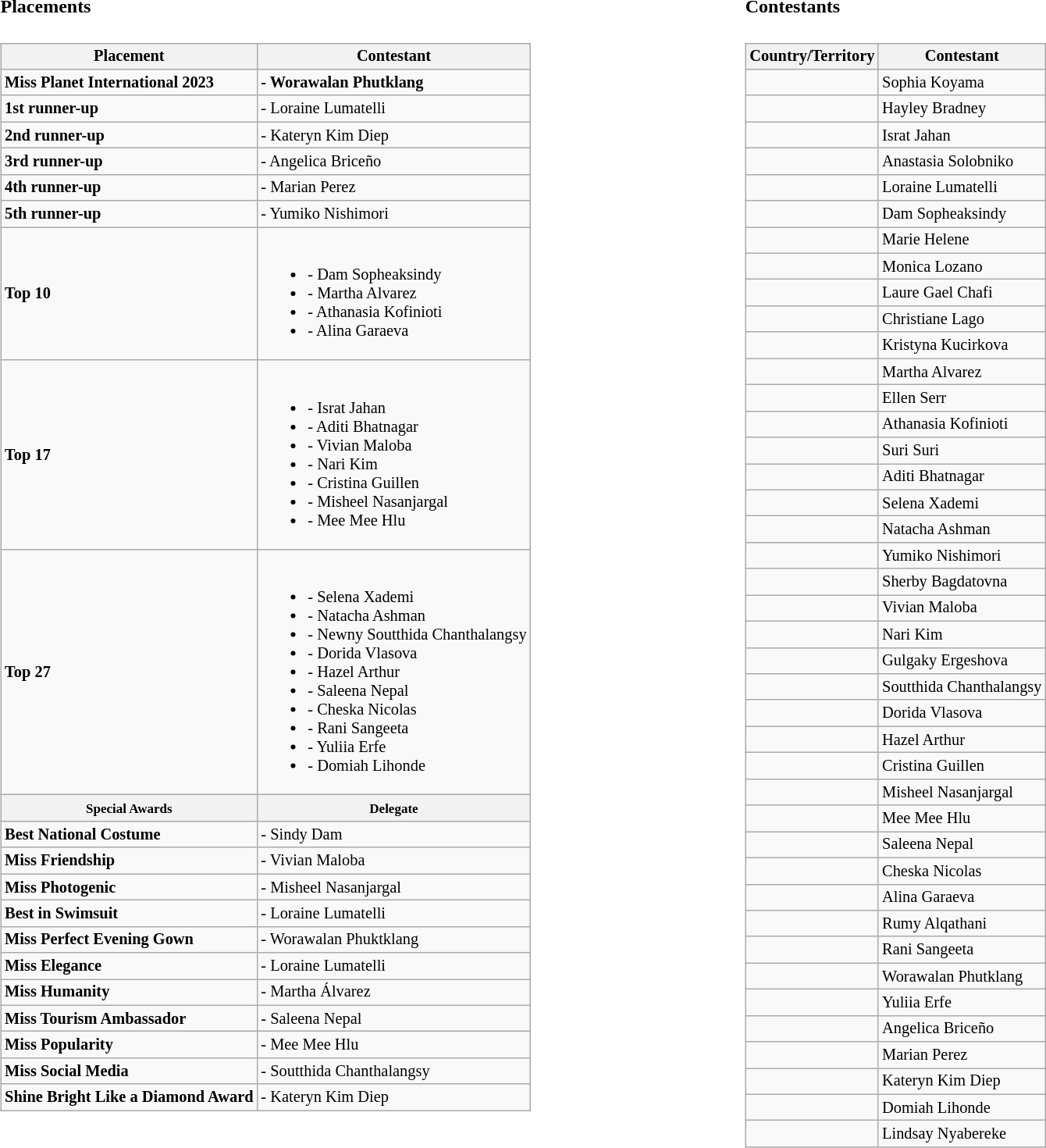<table>
<tr>
<td valign="top" width=10%><br><h4>Placements</h4><table class="wikitable sortable" style="font-size: 85%;">
<tr>
<th>Placement</th>
<th>Contestant</th>
</tr>
<tr>
<td><strong>Miss Planet International 2023</strong></td>
<td><strong> - Worawalan Phutklang </strong></td>
</tr>
<tr>
<td><strong>1st runner-up</strong></td>
<td> - Loraine Lumatelli</td>
</tr>
<tr>
<td><strong>2nd runner-up</strong></td>
<td> - Kateryn Kim Diep</td>
</tr>
<tr>
<td><strong>3rd runner-up</strong></td>
<td> - Angelica Briceño</td>
</tr>
<tr>
<td><strong>4th runner-up</strong></td>
<td> - Marian Perez</td>
</tr>
<tr>
<td><strong>5th runner-up</strong></td>
<td> - Yumiko Nishimori</td>
</tr>
<tr>
<td><strong>Top 10</strong></td>
<td><br><ul><li> - Dam Sopheaksindy</li><li> - Martha Alvarez</li><li> - Athanasia Kofinioti</li><li> - Alina Garaeva</li></ul></td>
</tr>
<tr>
<td><strong>Top 17</strong></td>
<td><br><ul><li> - Israt Jahan</li><li> - Aditi Bhatnagar</li><li> - Vivian Maloba</li><li> - Nari Kim</li><li> - Cristina Guillen</li><li> - Misheel Nasanjargal</li><li> - Mee Mee Hlu</li></ul></td>
</tr>
<tr>
<td><strong>Top 27</strong></td>
<td><br><ul><li> - Selena Xademi</li><li> - Natacha Ashman</li><li> - Newny Soutthida Chanthalangsy</li><li> - Dorida Vlasova</li><li> - Hazel Arthur</li><li> - Saleena Nepal</li><li> - Cheska Nicolas</li><li> - Rani Sangeeta</li><li> - Yuliia Erfe</li><li> - Domiah Lihonde</li></ul></td>
</tr>
<tr>
<th><strong><small>Special Awards</small></strong></th>
<th><small>Delegate</small></th>
</tr>
<tr>
<td><strong>Best National Costume</strong></td>
<td> - Sindy Dam</td>
</tr>
<tr>
<td><strong>Miss Friendship</strong></td>
<td> - Vivian Maloba</td>
</tr>
<tr>
<td><strong>Miss Photogenic</strong></td>
<td> - Misheel Nasanjargal</td>
</tr>
<tr>
<td><strong>Best in Swimsuit</strong></td>
<td> - Loraine Lumatelli</td>
</tr>
<tr>
<td><strong>Miss Perfect Evening Gown</strong></td>
<td> - Worawalan Phuktklang</td>
</tr>
<tr>
<td><strong>Miss Elegance</strong></td>
<td> - Loraine Lumatelli</td>
</tr>
<tr>
<td><strong>Miss Humanity</strong></td>
<td> - Martha Álvarez</td>
</tr>
<tr>
<td><strong>Miss Tourism Ambassador</strong></td>
<td> - Saleena Nepal</td>
</tr>
<tr>
<td><strong>Miss Popularity</strong></td>
<td> - Mee Mee Hlu</td>
</tr>
<tr>
<td><strong>Miss Social Media</strong></td>
<td> - Soutthida Chanthalangsy</td>
</tr>
<tr>
<td><strong>Shine Bright Like a Diamond Award</strong></td>
<td> - Kateryn Kim Diep</td>
</tr>
</table>
</td>
<td valign="top" width=10%><br><h4>Contestants</h4><table class="wikitable sortable" style="font-size: 85%;">
<tr>
<th>Country/Territory</th>
<th>Contestant</th>
</tr>
<tr>
<td></td>
<td>Sophia Koyama</td>
</tr>
<tr>
<td></td>
<td>Hayley Bradney</td>
</tr>
<tr>
<td></td>
<td>Israt Jahan</td>
</tr>
<tr>
<td></td>
<td>Anastasia Solobniko</td>
</tr>
<tr>
<td></td>
<td>Loraine Lumatelli</td>
</tr>
<tr>
<td></td>
<td>Dam Sopheaksindy</td>
</tr>
<tr>
<td></td>
<td>Marie Helene</td>
</tr>
<tr>
<td></td>
<td>Monica Lozano</td>
</tr>
<tr>
<td></td>
<td>Laure Gael Chafi</td>
</tr>
<tr>
<td></td>
<td>Christiane Lago</td>
</tr>
<tr>
<td></td>
<td>Kristyna Kucirkova</td>
</tr>
<tr>
<td></td>
<td>Martha Alvarez</td>
</tr>
<tr>
<td></td>
<td>Ellen Serr</td>
</tr>
<tr>
<td></td>
<td>Athanasia Kofinioti</td>
</tr>
<tr>
<td></td>
<td>Suri Suri</td>
</tr>
<tr>
<td></td>
<td>Aditi Bhatnagar</td>
</tr>
<tr>
<td></td>
<td>Selena Xademi</td>
</tr>
<tr>
<td></td>
<td>Natacha Ashman</td>
</tr>
<tr>
<td></td>
<td>Yumiko Nishimori</td>
</tr>
<tr>
<td></td>
<td>Sherby Bagdatovna</td>
</tr>
<tr>
<td></td>
<td>Vivian Maloba</td>
</tr>
<tr>
<td></td>
<td>Nari Kim</td>
</tr>
<tr>
<td></td>
<td>Gulgaky Ergeshova</td>
</tr>
<tr>
<td></td>
<td>Soutthida Chanthalangsy</td>
</tr>
<tr>
<td></td>
<td>Dorida Vlasova</td>
</tr>
<tr>
<td></td>
<td>Hazel Arthur</td>
</tr>
<tr>
<td></td>
<td>Cristina Guillen</td>
</tr>
<tr>
<td></td>
<td>Misheel Nasanjargal</td>
</tr>
<tr>
<td></td>
<td>Mee Mee Hlu</td>
</tr>
<tr>
<td></td>
<td>Saleena Nepal</td>
</tr>
<tr>
<td></td>
<td>Cheska Nicolas</td>
</tr>
<tr>
<td></td>
<td>Alina Garaeva</td>
</tr>
<tr>
<td></td>
<td>Rumy Alqathani</td>
</tr>
<tr>
<td></td>
<td>Rani Sangeeta</td>
</tr>
<tr>
<td></td>
<td>Worawalan Phutklang</td>
</tr>
<tr>
<td></td>
<td>Yuliia Erfe</td>
</tr>
<tr>
<td></td>
<td>Angelica Briceño</td>
</tr>
<tr>
<td></td>
<td>Marian Perez</td>
</tr>
<tr>
<td></td>
<td>Kateryn Kim Diep</td>
</tr>
<tr>
<td></td>
<td>Domiah Lihonde</td>
</tr>
<tr>
<td></td>
<td>Lindsay Nyabereke</td>
</tr>
</table>
</td>
</tr>
</table>
